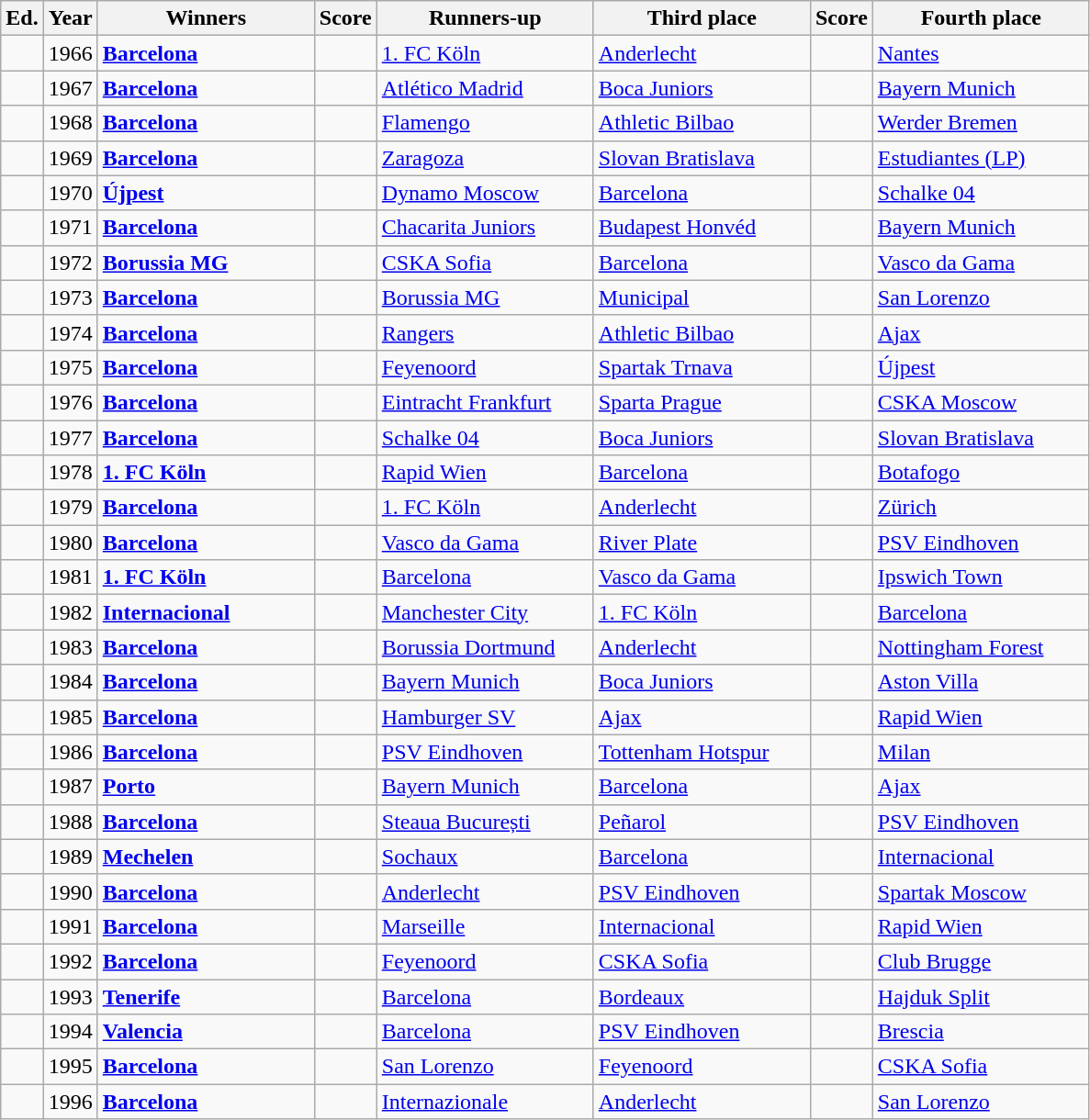<table class="wikitable sortable" style="text-align: ;width:">
<tr>
<th width=>Ed.</th>
<th width=>Year</th>
<th width=150px>Winners</th>
<th width=>Score</th>
<th width=150px>Runners-up</th>
<th width=150px>Third place</th>
<th width=>Score</th>
<th width=150px>Fourth place</th>
</tr>
<tr>
<td></td>
<td>1966</td>
<td><strong> <a href='#'>Barcelona</a></strong></td>
<td></td>
<td> <a href='#'>1. FC Köln</a></td>
<td> <a href='#'>Anderlecht</a></td>
<td></td>
<td> <a href='#'>Nantes</a></td>
</tr>
<tr>
<td></td>
<td>1967</td>
<td><strong> <a href='#'>Barcelona</a></strong></td>
<td></td>
<td> <a href='#'>Atlético Madrid</a></td>
<td> <a href='#'>Boca Juniors</a></td>
<td></td>
<td> <a href='#'>Bayern Munich</a></td>
</tr>
<tr>
<td></td>
<td>1968</td>
<td><strong> <a href='#'>Barcelona</a></strong></td>
<td></td>
<td> <a href='#'>Flamengo</a></td>
<td> <a href='#'>Athletic Bilbao</a></td>
<td></td>
<td> <a href='#'>Werder Bremen</a></td>
</tr>
<tr>
<td></td>
<td>1969</td>
<td><strong> <a href='#'>Barcelona</a></strong></td>
<td></td>
<td> <a href='#'>Zaragoza</a></td>
<td> <a href='#'>Slovan Bratislava</a></td>
<td></td>
<td> <a href='#'>Estudiantes (LP)</a></td>
</tr>
<tr>
<td></td>
<td>1970</td>
<td><strong> <a href='#'>Újpest</a></strong></td>
<td></td>
<td> <a href='#'>Dynamo Moscow</a></td>
<td> <a href='#'>Barcelona</a></td>
<td></td>
<td> <a href='#'>Schalke 04</a></td>
</tr>
<tr>
<td></td>
<td>1971</td>
<td><strong> <a href='#'>Barcelona</a></strong></td>
<td></td>
<td> <a href='#'>Chacarita Juniors</a></td>
<td> <a href='#'>Budapest Honvéd</a></td>
<td></td>
<td> <a href='#'>Bayern Munich</a></td>
</tr>
<tr>
<td></td>
<td>1972</td>
<td><strong> <a href='#'>Borussia MG</a></strong></td>
<td></td>
<td> <a href='#'>CSKA Sofia</a></td>
<td> <a href='#'>Barcelona</a></td>
<td></td>
<td> <a href='#'>Vasco da Gama</a></td>
</tr>
<tr>
<td></td>
<td>1973</td>
<td><strong> <a href='#'>Barcelona</a></strong></td>
<td></td>
<td> <a href='#'>Borussia MG</a></td>
<td> <a href='#'>Municipal</a></td>
<td></td>
<td> <a href='#'>San Lorenzo</a></td>
</tr>
<tr>
<td></td>
<td>1974</td>
<td><strong> <a href='#'>Barcelona</a></strong></td>
<td></td>
<td> <a href='#'>Rangers</a></td>
<td> <a href='#'>Athletic Bilbao</a></td>
<td></td>
<td> <a href='#'>Ajax</a></td>
</tr>
<tr>
<td></td>
<td>1975</td>
<td><strong> <a href='#'>Barcelona</a></strong></td>
<td></td>
<td> <a href='#'>Feyenoord</a></td>
<td> <a href='#'>Spartak Trnava</a></td>
<td></td>
<td> <a href='#'>Újpest</a></td>
</tr>
<tr>
<td></td>
<td>1976</td>
<td><strong> <a href='#'>Barcelona</a></strong></td>
<td></td>
<td> <a href='#'>Eintracht Frankfurt</a></td>
<td> <a href='#'>Sparta Prague</a></td>
<td></td>
<td> <a href='#'>CSKA Moscow</a></td>
</tr>
<tr>
<td></td>
<td>1977</td>
<td><strong> <a href='#'>Barcelona</a></strong></td>
<td></td>
<td> <a href='#'>Schalke 04</a></td>
<td> <a href='#'>Boca Juniors</a></td>
<td></td>
<td> <a href='#'>Slovan Bratislava</a></td>
</tr>
<tr>
<td></td>
<td>1978</td>
<td><strong> <a href='#'>1. FC Köln</a></strong></td>
<td></td>
<td> <a href='#'>Rapid Wien</a></td>
<td> <a href='#'>Barcelona</a></td>
<td></td>
<td> <a href='#'>Botafogo</a></td>
</tr>
<tr>
<td></td>
<td>1979</td>
<td><strong> <a href='#'>Barcelona</a></strong></td>
<td></td>
<td> <a href='#'>1. FC Köln</a></td>
<td> <a href='#'>Anderlecht</a></td>
<td></td>
<td> <a href='#'>Zürich</a></td>
</tr>
<tr>
<td></td>
<td>1980</td>
<td><strong> <a href='#'>Barcelona</a></strong></td>
<td></td>
<td> <a href='#'>Vasco da Gama</a></td>
<td> <a href='#'>River Plate</a></td>
<td></td>
<td> <a href='#'>PSV Eindhoven</a></td>
</tr>
<tr>
<td></td>
<td>1981</td>
<td><strong> <a href='#'>1. FC Köln</a></strong></td>
<td></td>
<td> <a href='#'>Barcelona</a></td>
<td> <a href='#'>Vasco da Gama</a></td>
<td></td>
<td> <a href='#'>Ipswich Town</a></td>
</tr>
<tr>
<td></td>
<td>1982</td>
<td><strong> <a href='#'>Internacional</a></strong></td>
<td></td>
<td> <a href='#'>Manchester City</a></td>
<td> <a href='#'>1. FC Köln</a></td>
<td></td>
<td> <a href='#'>Barcelona</a></td>
</tr>
<tr>
<td></td>
<td>1983</td>
<td><strong> <a href='#'>Barcelona</a></strong></td>
<td></td>
<td> <a href='#'>Borussia Dortmund</a></td>
<td> <a href='#'>Anderlecht</a></td>
<td></td>
<td> <a href='#'>Nottingham Forest</a></td>
</tr>
<tr>
<td></td>
<td>1984</td>
<td><strong> <a href='#'>Barcelona</a></strong></td>
<td></td>
<td> <a href='#'>Bayern Munich</a></td>
<td> <a href='#'>Boca Juniors</a></td>
<td></td>
<td> <a href='#'>Aston Villa</a></td>
</tr>
<tr>
<td></td>
<td>1985</td>
<td><strong> <a href='#'>Barcelona</a></strong></td>
<td></td>
<td> <a href='#'>Hamburger SV</a></td>
<td> <a href='#'>Ajax</a></td>
<td></td>
<td> <a href='#'>Rapid Wien</a></td>
</tr>
<tr>
<td></td>
<td>1986</td>
<td><strong> <a href='#'>Barcelona</a></strong></td>
<td></td>
<td> <a href='#'>PSV Eindhoven</a></td>
<td> <a href='#'>Tottenham Hotspur</a></td>
<td></td>
<td> <a href='#'>Milan</a></td>
</tr>
<tr>
<td></td>
<td>1987</td>
<td><strong> <a href='#'>Porto</a></strong></td>
<td></td>
<td> <a href='#'>Bayern Munich</a></td>
<td> <a href='#'>Barcelona</a></td>
<td></td>
<td> <a href='#'>Ajax</a></td>
</tr>
<tr>
<td></td>
<td>1988</td>
<td><strong> <a href='#'>Barcelona</a></strong></td>
<td></td>
<td> <a href='#'>Steaua București</a></td>
<td> <a href='#'>Peñarol</a></td>
<td></td>
<td> <a href='#'>PSV Eindhoven</a></td>
</tr>
<tr>
<td></td>
<td>1989</td>
<td><strong> <a href='#'>Mechelen</a></strong></td>
<td></td>
<td> <a href='#'>Sochaux</a></td>
<td> <a href='#'>Barcelona</a></td>
<td></td>
<td> <a href='#'>Internacional</a></td>
</tr>
<tr>
<td></td>
<td>1990</td>
<td><strong> <a href='#'>Barcelona</a></strong></td>
<td></td>
<td> <a href='#'>Anderlecht</a></td>
<td> <a href='#'>PSV Eindhoven</a></td>
<td></td>
<td> <a href='#'>Spartak Moscow</a></td>
</tr>
<tr>
<td></td>
<td>1991</td>
<td><strong> <a href='#'>Barcelona</a></strong></td>
<td></td>
<td> <a href='#'>Marseille</a></td>
<td> <a href='#'>Internacional</a></td>
<td></td>
<td> <a href='#'>Rapid Wien</a></td>
</tr>
<tr>
<td></td>
<td>1992</td>
<td><strong> <a href='#'>Barcelona</a></strong></td>
<td></td>
<td> <a href='#'>Feyenoord</a></td>
<td> <a href='#'>CSKA Sofia</a></td>
<td></td>
<td> <a href='#'>Club Brugge</a></td>
</tr>
<tr>
<td></td>
<td>1993</td>
<td><strong> <a href='#'>Tenerife</a></strong></td>
<td></td>
<td> <a href='#'>Barcelona</a></td>
<td> <a href='#'>Bordeaux</a></td>
<td></td>
<td> <a href='#'>Hajduk Split</a></td>
</tr>
<tr>
<td></td>
<td>1994</td>
<td><strong> <a href='#'>Valencia</a></strong></td>
<td></td>
<td> <a href='#'>Barcelona</a></td>
<td> <a href='#'>PSV Eindhoven</a></td>
<td></td>
<td> <a href='#'>Brescia</a></td>
</tr>
<tr>
<td></td>
<td>1995</td>
<td><strong> <a href='#'>Barcelona</a></strong></td>
<td></td>
<td> <a href='#'>San Lorenzo</a></td>
<td> <a href='#'>Feyenoord</a></td>
<td></td>
<td> <a href='#'>CSKA Sofia</a></td>
</tr>
<tr>
<td></td>
<td>1996</td>
<td><strong> <a href='#'>Barcelona</a></strong></td>
<td></td>
<td> <a href='#'>Internazionale</a></td>
<td> <a href='#'>Anderlecht</a></td>
<td></td>
<td> <a href='#'>San Lorenzo</a></td>
</tr>
</table>
